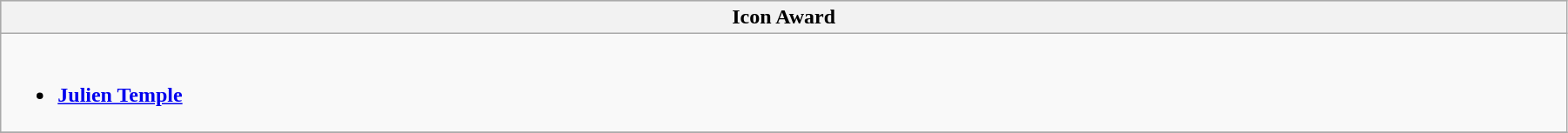<table class="wikitable" style="width:95%">
<tr bgcolor="#bebebe">
<th width="100%">Icon Award</th>
</tr>
<tr>
<td valign="top"><br><ul><li><strong><a href='#'>Julien Temple</a></strong></li></ul></td>
</tr>
<tr>
</tr>
</table>
